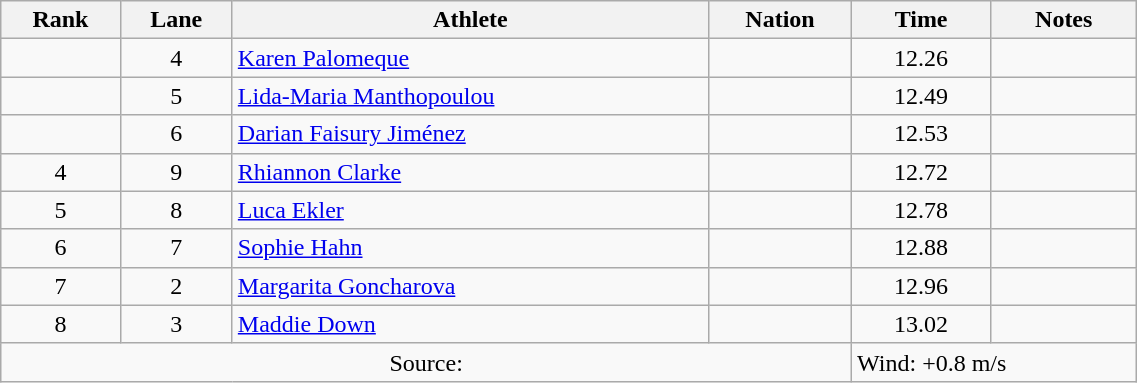<table class="wikitable sortable" style="text-align:center;width: 60%;">
<tr>
<th scope="col">Rank</th>
<th scope="col">Lane</th>
<th scope="col">Athlete</th>
<th scope="col">Nation</th>
<th scope="col">Time</th>
<th scope="col">Notes</th>
</tr>
<tr>
<td></td>
<td>4</td>
<td align=left><a href='#'>Karen Palomeque</a></td>
<td align=left></td>
<td>12.26</td>
<td></td>
</tr>
<tr>
<td></td>
<td>5</td>
<td align=left><a href='#'>Lida-Maria Manthopoulou</a></td>
<td align=left></td>
<td>12.49</td>
<td></td>
</tr>
<tr>
<td></td>
<td>6</td>
<td align=left><a href='#'>Darian Faisury Jiménez</a></td>
<td align=left></td>
<td>12.53</td>
<td></td>
</tr>
<tr>
<td>4</td>
<td>9</td>
<td align=left><a href='#'>Rhiannon Clarke</a></td>
<td align=left></td>
<td>12.72</td>
<td></td>
</tr>
<tr>
<td>5</td>
<td>8</td>
<td align=left><a href='#'>Luca Ekler</a></td>
<td align=left></td>
<td>12.78</td>
<td></td>
</tr>
<tr>
<td>6</td>
<td>7</td>
<td align=left><a href='#'>Sophie Hahn</a></td>
<td align=left></td>
<td>12.88</td>
<td></td>
</tr>
<tr>
<td>7</td>
<td>2</td>
<td align=left><a href='#'>Margarita Goncharova</a></td>
<td align=left></td>
<td>12.96</td>
<td></td>
</tr>
<tr>
<td>8</td>
<td>3</td>
<td align=left><a href='#'>Maddie Down</a></td>
<td align=left></td>
<td>13.02</td>
<td></td>
</tr>
<tr class="sortbottom">
<td colspan="4">Source:</td>
<td colspan="2" style="text-align:left;">Wind: +0.8 m/s</td>
</tr>
</table>
